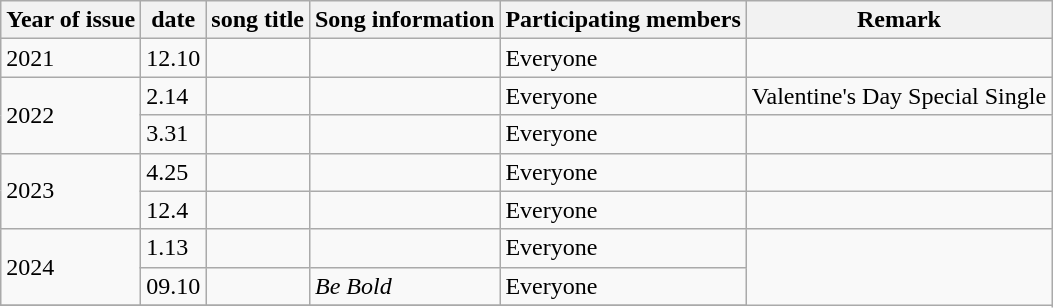<table class="wikitable">
<tr>
<th>Year of issue</th>
<th>date</th>
<th>song title</th>
<th>Song information</th>
<th>Participating members</th>
<th>Remark</th>
</tr>
<tr>
<td>2021</td>
<td>12.10</td>
<td><Say My Name></td>
<td></td>
<td>Everyone</td>
<td></td>
</tr>
<tr>
<td rowspan="2">2022</td>
<td>2.14</td>
<td><Amazing></td>
<td></td>
<td>Everyone</td>
<td>Valentine's Day Special Single</td>
</tr>
<tr>
<td>3.31</td>
<td><Red Shoes></td>
<td></td>
<td>Everyone</td>
<td></td>
</tr>
<tr>
<td rowspan="2">2023</td>
<td>4.25</td>
<td><ON PLAY></td>
<td></td>
<td>Everyone</td>
<td></td>
</tr>
<tr>
<td>12.4</td>
<td><Daydreaming></td>
<td></td>
<td>Everyone</td>
<td></td>
</tr>
<tr>
<td rowspan="2">2024</td>
<td>1.13</td>
<td><Suprise></td>
<td></td>
<td>Everyone</td>
</tr>
<tr>
<td>09.10</td>
<td><Sweet Chill></td>
<td><em>Be Bold</em></td>
<td>Everyone</td>
</tr>
<tr>
</tr>
</table>
